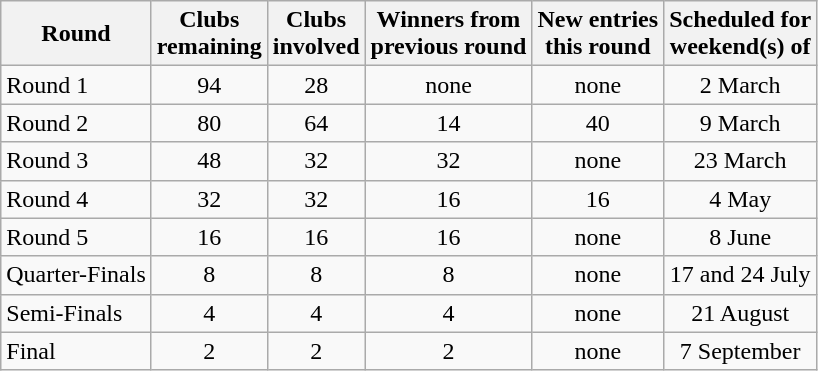<table class="wikitable">
<tr>
<th>Round</th>
<th>Clubs<br>remaining</th>
<th>Clubs<br>involved</th>
<th>Winners from<br>previous round</th>
<th>New entries<br>this round</th>
<th>Scheduled for<br>weekend(s) of</th>
</tr>
<tr>
<td>Round 1</td>
<td style="text-align:center;">94</td>
<td style="text-align:center;">28</td>
<td style="text-align:center;">none</td>
<td style="text-align:center;">none</td>
<td style="text-align:center;">2 March</td>
</tr>
<tr>
<td>Round 2</td>
<td style="text-align:center;">80</td>
<td style="text-align:center;">64</td>
<td style="text-align:center;">14</td>
<td style="text-align:center;">40</td>
<td style="text-align:center;">9 March</td>
</tr>
<tr>
<td>Round 3</td>
<td style="text-align:center;">48</td>
<td style="text-align:center;">32</td>
<td style="text-align:center;">32</td>
<td style="text-align:center;">none</td>
<td style="text-align:center;">23 March</td>
</tr>
<tr>
<td>Round 4</td>
<td style="text-align:center;">32</td>
<td style="text-align:center;">32</td>
<td style="text-align:center;">16</td>
<td style="text-align:center;">16</td>
<td style="text-align:center;">4 May</td>
</tr>
<tr>
<td>Round 5</td>
<td style="text-align:center;">16</td>
<td style="text-align:center;">16</td>
<td style="text-align:center;">16</td>
<td style="text-align:center;">none</td>
<td style="text-align:center;">8 June</td>
</tr>
<tr>
<td>Quarter-Finals</td>
<td style="text-align:center;">8</td>
<td style="text-align:center;">8</td>
<td style="text-align:center;">8</td>
<td style="text-align:center;">none</td>
<td style="text-align:center;">17 and 24 July</td>
</tr>
<tr>
<td>Semi-Finals</td>
<td style="text-align:center;">4</td>
<td style="text-align:center;">4</td>
<td style="text-align:center;">4</td>
<td style="text-align:center;">none</td>
<td style="text-align:center;">21 August</td>
</tr>
<tr>
<td>Final</td>
<td style="text-align:center;">2</td>
<td style="text-align:center;">2</td>
<td style="text-align:center;">2</td>
<td style="text-align:center;">none</td>
<td style="text-align:center;">7 September</td>
</tr>
</table>
